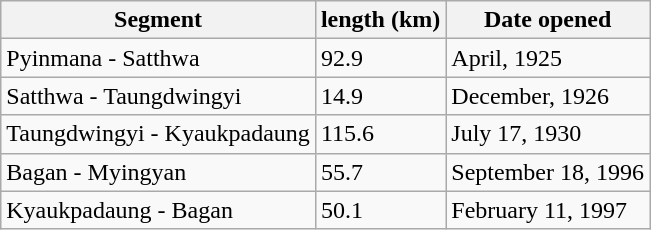<table class="wikitable">
<tr>
<th>Segment</th>
<th>length (km)</th>
<th>Date opened</th>
</tr>
<tr>
<td>Pyinmana - Satthwa</td>
<td>92.9</td>
<td>April, 1925</td>
</tr>
<tr>
<td>Satthwa - Taungdwingyi</td>
<td>14.9</td>
<td>December, 1926</td>
</tr>
<tr>
<td>Taungdwingyi - Kyaukpadaung</td>
<td>115.6</td>
<td>July 17, 1930</td>
</tr>
<tr>
<td>Bagan - Myingyan</td>
<td>55.7</td>
<td>September 18, 1996</td>
</tr>
<tr>
<td>Kyaukpadaung - Bagan</td>
<td>50.1</td>
<td>February 11, 1997</td>
</tr>
</table>
